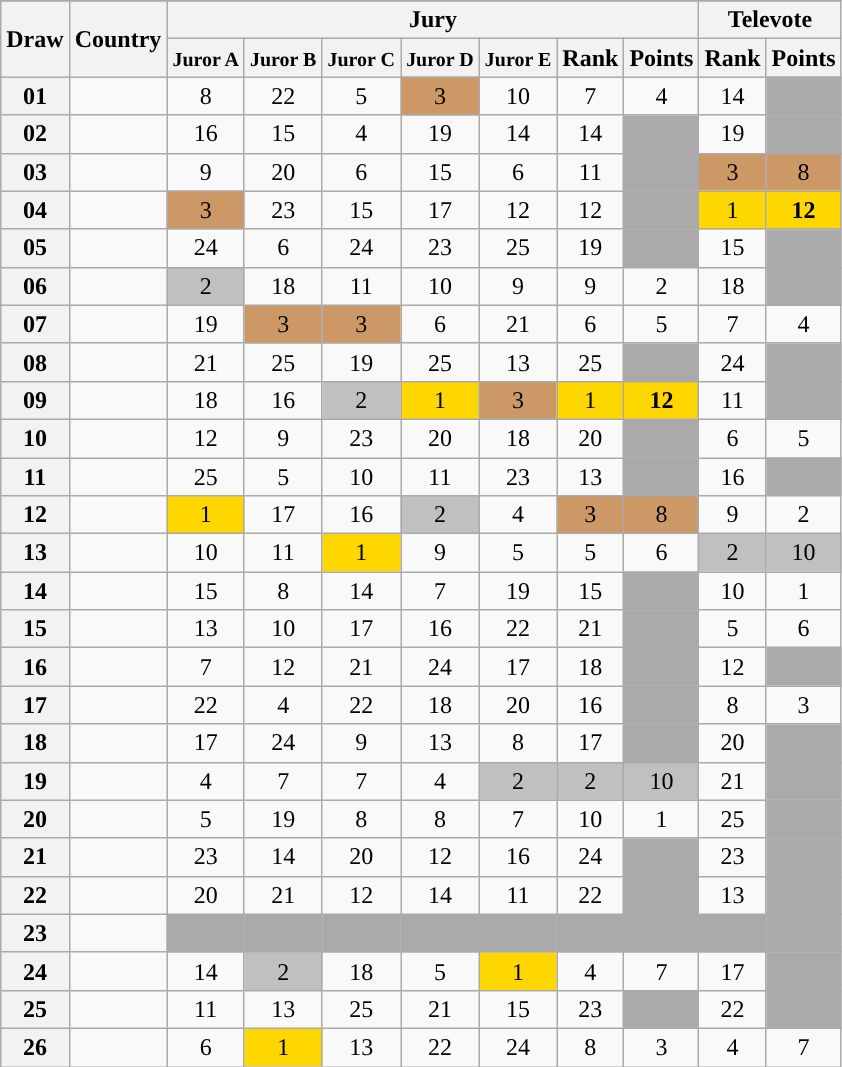<table class="sortable wikitable collapsible plainrowheaders" style="text-align:center;">
<tr>
</tr>
<tr>
<th scope="col" rowspan="2">Draw</th>
<th scope="col" rowspan="2">Country</th>
<th scope="col" colspan="7">Jury</th>
<th scope="col" colspan="2">Televote</th>
</tr>
<tr>
<th scope="col"><small>Juror A</small></th>
<th scope="col"><small>Juror B</small></th>
<th scope="col"><small>Juror C</small></th>
<th scope="col"><small>Juror D</small></th>
<th scope="col"><small>Juror E</small></th>
<th scope="col">Rank</th>
<th scope="col" class="unsortable">Points</th>
<th scope="col">Rank</th>
<th scope="col" class="unsortable">Points</th>
</tr>
<tr>
<th scope="row" style="text-align:center;">01</th>
<td style="text-align:left;"></td>
<td>8</td>
<td>22</td>
<td>5</td>
<td style="background:#CC9966;">3</td>
<td>10</td>
<td>7</td>
<td>4</td>
<td>14</td>
<td style="background:#AAAAAA;"></td>
</tr>
<tr>
<th scope="row" style="text-align:center;">02</th>
<td style="text-align:left;"></td>
<td>16</td>
<td>15</td>
<td>4</td>
<td>19</td>
<td>14</td>
<td>14</td>
<td style="background:#AAAAAA;"></td>
<td>19</td>
<td style="background:#AAAAAA;"></td>
</tr>
<tr>
<th scope="row" style="text-align:center;">03</th>
<td style="text-align:left;"></td>
<td>9</td>
<td>20</td>
<td>6</td>
<td>15</td>
<td>6</td>
<td>11</td>
<td style="background:#AAAAAA;"></td>
<td style="background:#CC9966;">3</td>
<td style="background:#CC9966;">8</td>
</tr>
<tr>
<th scope="row" style="text-align:center;">04</th>
<td style="text-align:left;"></td>
<td style="background:#CC9966;">3</td>
<td>23</td>
<td>15</td>
<td>17</td>
<td>12</td>
<td>12</td>
<td style="background:#AAAAAA;"></td>
<td style="background:gold;">1</td>
<td style="background:gold;"><strong>12</strong></td>
</tr>
<tr>
<th scope="row" style="text-align:center;">05</th>
<td style="text-align:left;"></td>
<td>24</td>
<td>6</td>
<td>24</td>
<td>23</td>
<td>25</td>
<td>19</td>
<td style="background:#AAAAAA;"></td>
<td>15</td>
<td style="background:#AAAAAA;"></td>
</tr>
<tr>
<th scope="row" style="text-align:center;">06</th>
<td style="text-align:left;"></td>
<td style="background:silver;">2</td>
<td>18</td>
<td>11</td>
<td>10</td>
<td>9</td>
<td>9</td>
<td>2</td>
<td>18</td>
<td style="background:#AAAAAA;"></td>
</tr>
<tr>
<th scope="row" style="text-align:center;">07</th>
<td style="text-align:left;"></td>
<td>19</td>
<td style="background:#CC9966;">3</td>
<td style="background:#CC9966;">3</td>
<td>6</td>
<td>21</td>
<td>6</td>
<td>5</td>
<td>7</td>
<td>4</td>
</tr>
<tr>
<th scope="row" style="text-align:center;">08</th>
<td style="text-align:left;"></td>
<td>21</td>
<td>25</td>
<td>19</td>
<td>25</td>
<td>13</td>
<td>25</td>
<td style="background:#AAAAAA;"></td>
<td>24</td>
<td style="background:#AAAAAA;"></td>
</tr>
<tr>
<th scope="row" style="text-align:center;">09</th>
<td style="text-align:left;"></td>
<td>18</td>
<td>16</td>
<td style="background:silver;">2</td>
<td style="background:gold;">1</td>
<td style="background:#CC9966;">3</td>
<td style="background:gold;">1</td>
<td style="background:gold;"><strong>12</strong></td>
<td>11</td>
<td style="background:#AAAAAA;"></td>
</tr>
<tr>
<th scope="row" style="text-align:center;">10</th>
<td style="text-align:left;"></td>
<td>12</td>
<td>9</td>
<td>23</td>
<td>20</td>
<td>18</td>
<td>20</td>
<td style="background:#AAAAAA;"></td>
<td>6</td>
<td>5</td>
</tr>
<tr>
<th scope="row" style="text-align:center;">11</th>
<td style="text-align:left;"></td>
<td>25</td>
<td>5</td>
<td>10</td>
<td>11</td>
<td>23</td>
<td>13</td>
<td style="background:#AAAAAA;"></td>
<td>16</td>
<td style="background:#AAAAAA;"></td>
</tr>
<tr>
<th scope="row" style="text-align:center;">12</th>
<td style="text-align:left;"></td>
<td style="background:gold;">1</td>
<td>17</td>
<td>16</td>
<td style="background:silver;">2</td>
<td>4</td>
<td style="background:#CC9966;">3</td>
<td style="background:#CC9966;">8</td>
<td>9</td>
<td>2</td>
</tr>
<tr>
<th scope="row" style="text-align:center;">13</th>
<td style="text-align:left;"></td>
<td>10</td>
<td>11</td>
<td style="background:gold;">1</td>
<td>9</td>
<td>5</td>
<td>5</td>
<td>6</td>
<td style="background:silver;">2</td>
<td style="background:silver;">10</td>
</tr>
<tr>
<th scope="row" style="text-align:center;">14</th>
<td style="text-align:left;"></td>
<td>15</td>
<td>8</td>
<td>14</td>
<td>7</td>
<td>19</td>
<td>15</td>
<td style="background:#AAAAAA;"></td>
<td>10</td>
<td>1</td>
</tr>
<tr>
<th scope="row" style="text-align:center;">15</th>
<td style="text-align:left;"></td>
<td>13</td>
<td>10</td>
<td>17</td>
<td>16</td>
<td>22</td>
<td>21</td>
<td style="background:#AAAAAA;"></td>
<td>5</td>
<td>6</td>
</tr>
<tr>
<th scope="row" style="text-align:center;">16</th>
<td style="text-align:left;"></td>
<td>7</td>
<td>12</td>
<td>21</td>
<td>24</td>
<td>17</td>
<td>18</td>
<td style="background:#AAAAAA;"></td>
<td>12</td>
<td style="background:#AAAAAA;"></td>
</tr>
<tr>
<th scope="row" style="text-align:center;">17</th>
<td style="text-align:left;"></td>
<td>22</td>
<td>4</td>
<td>22</td>
<td>18</td>
<td>20</td>
<td>16</td>
<td style="background:#AAAAAA;"></td>
<td>8</td>
<td>3</td>
</tr>
<tr>
<th scope="row" style="text-align:center;">18</th>
<td style="text-align:left;"></td>
<td>17</td>
<td>24</td>
<td>9</td>
<td>13</td>
<td>8</td>
<td>17</td>
<td style="background:#AAAAAA;"></td>
<td>20</td>
<td style="background:#AAAAAA;"></td>
</tr>
<tr>
<th scope="row" style="text-align:center;">19</th>
<td style="text-align:left;"></td>
<td>4</td>
<td>7</td>
<td>7</td>
<td>4</td>
<td style="background:silver;">2</td>
<td style="background:silver;">2</td>
<td style="background:silver;">10</td>
<td>21</td>
<td style="background:#AAAAAA;"></td>
</tr>
<tr>
<th scope="row" style="text-align:center;">20</th>
<td style="text-align:left;"></td>
<td>5</td>
<td>19</td>
<td>8</td>
<td>8</td>
<td>7</td>
<td>10</td>
<td>1</td>
<td>25</td>
<td style="background:#AAAAAA;"></td>
</tr>
<tr>
<th scope="row" style="text-align:center;">21</th>
<td style="text-align:left;"></td>
<td>23</td>
<td>14</td>
<td>20</td>
<td>12</td>
<td>16</td>
<td>24</td>
<td style="background:#AAAAAA;"></td>
<td>23</td>
<td style="background:#AAAAAA;"></td>
</tr>
<tr>
<th scope="row" style="text-align:center;">22</th>
<td style="text-align:left;"></td>
<td>20</td>
<td>21</td>
<td>12</td>
<td>14</td>
<td>11</td>
<td>22</td>
<td style="background:#AAAAAA;"></td>
<td>13</td>
<td style="background:#AAAAAA;"></td>
</tr>
<tr class=sortbottom>
<th scope="row" style="text-align:center;">23</th>
<td style="text-align:left;"></td>
<td style="background:#AAAAAA;"></td>
<td style="background:#AAAAAA;"></td>
<td style="background:#AAAAAA;"></td>
<td style="background:#AAAAAA;"></td>
<td style="background:#AAAAAA;"></td>
<td style="background:#AAAAAA;"></td>
<td style="background:#AAAAAA;"></td>
<td style="background:#AAAAAA;"></td>
<td style="background:#AAAAAA;"></td>
</tr>
<tr>
<th scope="row" style="text-align:center;">24</th>
<td style="text-align:left;"></td>
<td>14</td>
<td style="background:silver;">2</td>
<td>18</td>
<td>5</td>
<td style="background:gold;">1</td>
<td>4</td>
<td>7</td>
<td>17</td>
<td style="background:#AAAAAA;"></td>
</tr>
<tr>
<th scope="row" style="text-align:center;">25</th>
<td style="text-align:left;"></td>
<td>11</td>
<td>13</td>
<td>25</td>
<td>21</td>
<td>15</td>
<td>23</td>
<td style="background:#AAAAAA;"></td>
<td>22</td>
<td style="background:#AAAAAA;"></td>
</tr>
<tr>
<th scope="row" style="text-align:center;">26</th>
<td style="text-align:left;"></td>
<td>6</td>
<td style="background:gold;">1</td>
<td>13</td>
<td>22</td>
<td>24</td>
<td>8</td>
<td>3</td>
<td>4</td>
<td>7</td>
</tr>
</table>
